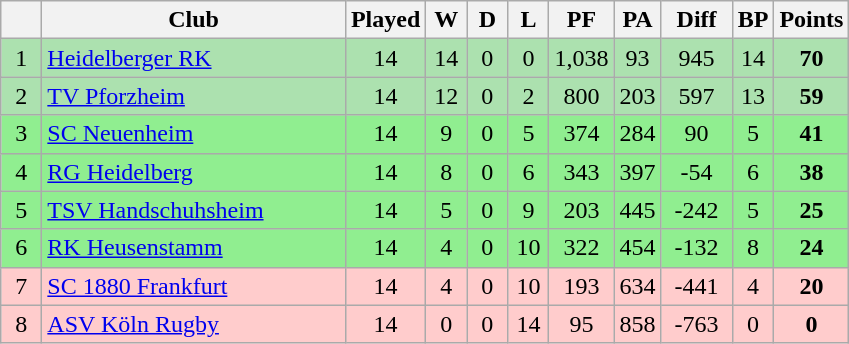<table class="wikitable" style="text-align: center;">
<tr>
<th bgcolor="#efefef" width="20"></th>
<th bgcolor="#efefef" width="195">Club</th>
<th bgcolor="#efefef" width="20">Played</th>
<th bgcolor="#efefef" width="20">W</th>
<th bgcolor="#efefef" width="20">D</th>
<th bgcolor="#efefef" width="20">L</th>
<th bgcolor="#efefef" width="20">PF</th>
<th bgcolor="#efefef" width="20">PA</th>
<th bgcolor="#efefef" width="40">Diff</th>
<th bgcolor="#efefef" width="20">BP</th>
<th bgcolor="#efefef" width="20">Points</th>
</tr>
<tr bgcolor=#ACE1AF align=center>
<td>1</td>
<td align=left><a href='#'>Heidelberger RK</a></td>
<td>14</td>
<td>14</td>
<td>0</td>
<td>0</td>
<td>1,038</td>
<td>93</td>
<td>945</td>
<td>14</td>
<td><strong>70</strong></td>
</tr>
<tr bgcolor=#ACE1AF align=center>
<td>2</td>
<td align=left><a href='#'>TV Pforzheim</a></td>
<td>14</td>
<td>12</td>
<td>0</td>
<td>2</td>
<td>800</td>
<td>203</td>
<td>597</td>
<td>13</td>
<td><strong>59</strong></td>
</tr>
<tr bgcolor="lightgreen" align=center>
<td>3</td>
<td align=left><a href='#'>SC Neuenheim</a></td>
<td>14</td>
<td>9</td>
<td>0</td>
<td>5</td>
<td>374</td>
<td>284</td>
<td>90</td>
<td>5</td>
<td><strong>41</strong></td>
</tr>
<tr bgcolor="lightgreen" align=center>
<td>4</td>
<td align=left><a href='#'>RG Heidelberg</a></td>
<td>14</td>
<td>8</td>
<td>0</td>
<td>6</td>
<td>343</td>
<td>397</td>
<td>-54</td>
<td>6</td>
<td><strong>38</strong></td>
</tr>
<tr bgcolor="lightgreen" align=center>
<td>5</td>
<td align=left><a href='#'>TSV Handschuhsheim</a></td>
<td>14</td>
<td>5</td>
<td>0</td>
<td>9</td>
<td>203</td>
<td>445</td>
<td>-242</td>
<td>5</td>
<td><strong>25</strong></td>
</tr>
<tr bgcolor="lightgreen" align=center>
<td>6</td>
<td align=left><a href='#'>RK Heusenstamm</a></td>
<td>14</td>
<td>4</td>
<td>0</td>
<td>10</td>
<td>322</td>
<td>454</td>
<td>-132</td>
<td>8</td>
<td><strong>24</strong></td>
</tr>
<tr bgcolor=#ffcccc align=center>
<td>7</td>
<td align=left><a href='#'>SC 1880 Frankfurt</a></td>
<td>14</td>
<td>4</td>
<td>0</td>
<td>10</td>
<td>193</td>
<td>634</td>
<td>-441</td>
<td>4</td>
<td><strong>20</strong></td>
</tr>
<tr bgcolor=#ffcccc align=center>
<td>8</td>
<td align=left><a href='#'>ASV Köln Rugby</a></td>
<td>14</td>
<td>0</td>
<td>0</td>
<td>14</td>
<td>95</td>
<td>858</td>
<td>-763</td>
<td>0</td>
<td><strong>0</strong></td>
</tr>
</table>
